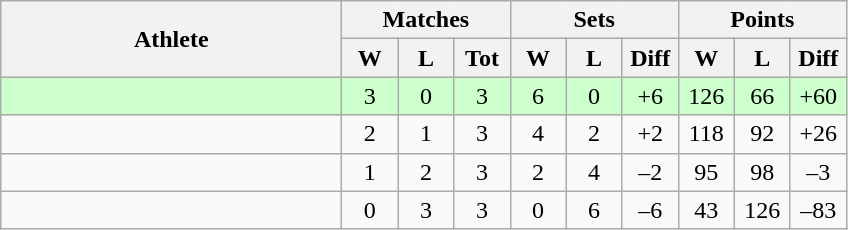<table class=wikitable style="text-align:center">
<tr>
<th rowspan=2 width=220>Athlete</th>
<th colspan=3 width=90>Matches</th>
<th colspan=3 width=90>Sets</th>
<th colspan=3 width=90>Points</th>
</tr>
<tr>
<th width=30>W</th>
<th width=30>L</th>
<th width=30>Tot</th>
<th width=30>W</th>
<th width=30>L</th>
<th width=30>Diff</th>
<th width=30>W</th>
<th width=30>L</th>
<th width=30>Diff</th>
</tr>
<tr bgcolor=ccffcc>
<td style="text-align:left"></td>
<td>3</td>
<td>0</td>
<td>3</td>
<td>6</td>
<td>0</td>
<td>+6</td>
<td>126</td>
<td>66</td>
<td>+60</td>
</tr>
<tr>
<td style="text-align:left"></td>
<td>2</td>
<td>1</td>
<td>3</td>
<td>4</td>
<td>2</td>
<td>+2</td>
<td>118</td>
<td>92</td>
<td>+26</td>
</tr>
<tr>
<td style="text-align:left"></td>
<td>1</td>
<td>2</td>
<td>3</td>
<td>2</td>
<td>4</td>
<td>–2</td>
<td>95</td>
<td>98</td>
<td>–3</td>
</tr>
<tr>
<td style="text-align:left"></td>
<td>0</td>
<td>3</td>
<td>3</td>
<td>0</td>
<td>6</td>
<td>–6</td>
<td>43</td>
<td>126</td>
<td>–83</td>
</tr>
</table>
